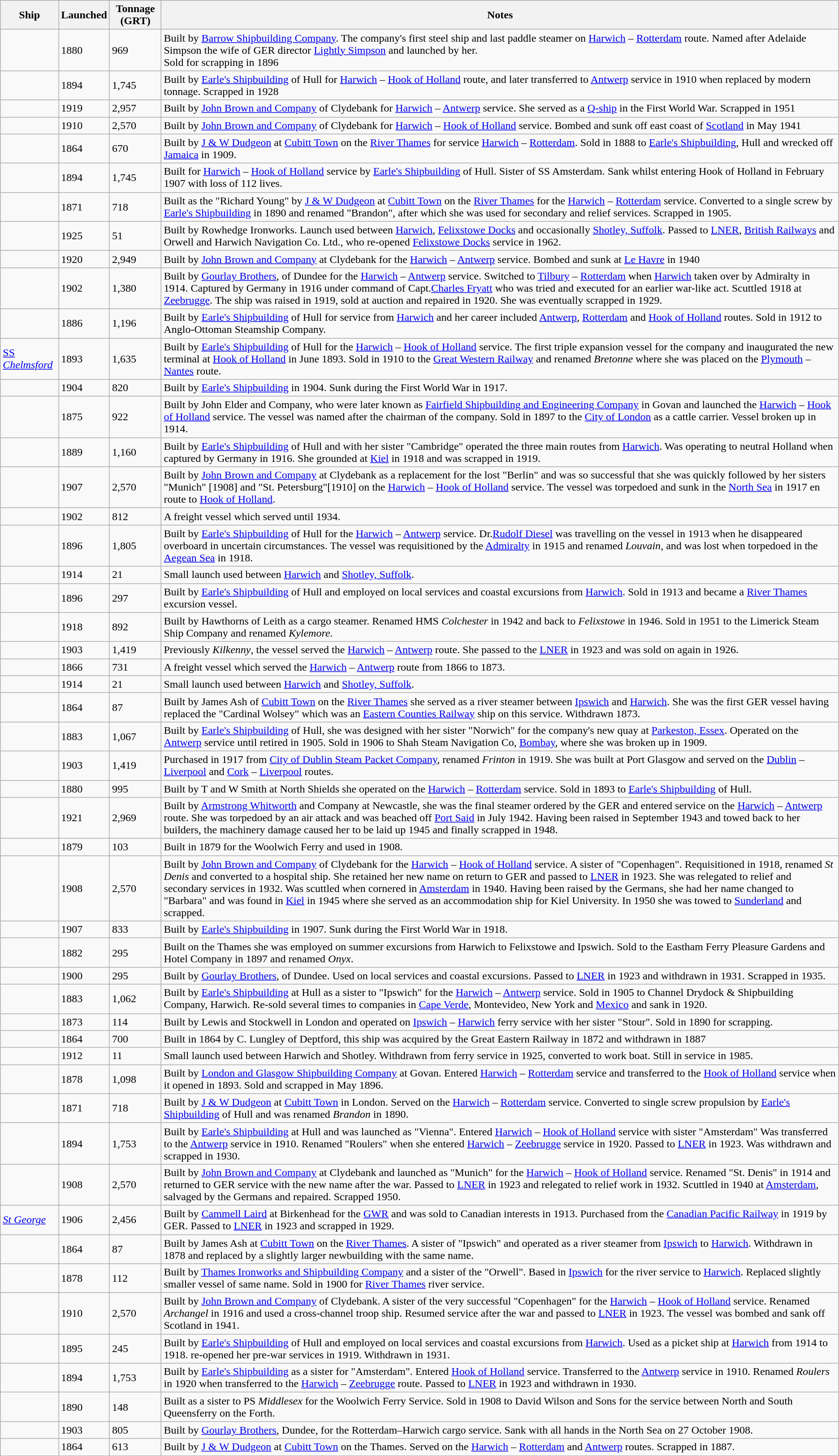<table class="wikitable sortable">
<tr>
<th>Ship</th>
<th>Launched</th>
<th>Tonnage (GRT)</th>
<th>Notes</th>
</tr>
<tr>
<td></td>
<td>1880</td>
<td>969</td>
<td>Built by <a href='#'>Barrow Shipbuilding Company</a>. The company's first steel ship and last paddle steamer on <a href='#'>Harwich</a> – <a href='#'>Rotterdam</a> route. Named after Adelaide Simpson the wife of GER director <a href='#'>Lightly Simpson</a> and launched by her.<br>Sold for scrapping in 1896</td>
</tr>
<tr>
<td></td>
<td>1894</td>
<td>1,745</td>
<td>Built by <a href='#'>Earle's Shipbuilding</a> of Hull for <a href='#'>Harwich</a> – <a href='#'>Hook of Holland</a> route, and later transferred to <a href='#'>Antwerp</a> service in 1910 when replaced by modern tonnage. Scrapped in 1928</td>
</tr>
<tr>
<td></td>
<td>1919</td>
<td>2,957</td>
<td>Built by <a href='#'>John Brown and Company</a> of Clydebank for <a href='#'>Harwich</a> – <a href='#'>Antwerp</a> service. She served as a <a href='#'>Q-ship</a> in the First World War. Scrapped in 1951</td>
</tr>
<tr>
<td></td>
<td>1910</td>
<td>2,570</td>
<td>Built by <a href='#'>John Brown and Company</a> of Clydebank for <a href='#'>Harwich</a> – <a href='#'>Hook of Holland</a> service. Bombed and sunk off east coast of <a href='#'>Scotland</a> in May 1941</td>
</tr>
<tr>
<td></td>
<td>1864</td>
<td>670</td>
<td>Built by <a href='#'>J & W Dudgeon</a> at <a href='#'>Cubitt Town</a> on the <a href='#'>River Thames</a> for service <a href='#'>Harwich</a> – <a href='#'>Rotterdam</a>. Sold in 1888 to <a href='#'>Earle's Shipbuilding</a>, Hull and wrecked off <a href='#'>Jamaica</a> in 1909.</td>
</tr>
<tr>
<td></td>
<td>1894</td>
<td>1,745</td>
<td>Built for <a href='#'>Harwich</a> – <a href='#'>Hook of Holland</a> service by <a href='#'>Earle's Shipbuilding</a> of Hull. Sister of SS Amsterdam. Sank whilst entering Hook of Holland in February 1907 with loss of 112 lives.</td>
</tr>
<tr>
<td></td>
<td>1871</td>
<td>718</td>
<td>Built as the "Richard Young" by <a href='#'>J & W Dudgeon</a> at <a href='#'>Cubitt Town</a> on the <a href='#'>River Thames</a> for the <a href='#'>Harwich</a> – <a href='#'>Rotterdam</a> service. Converted to a single screw by <a href='#'>Earle's Shipbuilding</a> in 1890 and renamed "Brandon", after which she was used for secondary and relief services. Scrapped in 1905.</td>
</tr>
<tr>
<td></td>
<td>1925</td>
<td>51</td>
<td>Built by Rowhedge Ironworks. Launch used between <a href='#'>Harwich</a>, <a href='#'>Felixstowe Docks</a> and occasionally <a href='#'>Shotley, Suffolk</a>. Passed to <a href='#'>LNER</a>, <a href='#'>British Railways</a> and Orwell and Harwich Navigation Co. Ltd., who re-opened <a href='#'>Felixstowe Docks</a> service in 1962.</td>
</tr>
<tr>
<td></td>
<td>1920</td>
<td>2,949</td>
<td>Built by <a href='#'>John Brown and Company</a> at Clydebank for the <a href='#'>Harwich</a> – <a href='#'>Antwerp</a> service. Bombed and sunk at <a href='#'>Le Havre</a> in 1940</td>
</tr>
<tr>
<td></td>
<td>1902</td>
<td>1,380</td>
<td>Built by <a href='#'>Gourlay Brothers</a>, of Dundee for the <a href='#'>Harwich</a> – <a href='#'>Antwerp</a> service. Switched to <a href='#'>Tilbury</a> – <a href='#'>Rotterdam</a> when <a href='#'>Harwich</a> taken over by Admiralty in 1914. Captured by Germany in 1916 under command of Capt.<a href='#'>Charles Fryatt</a> who was tried and executed for an earlier war-like act. Scuttled 1918 at <a href='#'>Zeebrugge</a>. The ship was raised in 1919, sold at auction and repaired in 1920. She was eventually scrapped in 1929.</td>
</tr>
<tr>
<td></td>
<td>1886</td>
<td>1,196</td>
<td>Built by <a href='#'>Earle's Shipbuilding</a> of Hull for service from <a href='#'>Harwich</a> and her career included <a href='#'>Antwerp</a>, <a href='#'>Rotterdam</a> and <a href='#'>Hook of Holland</a> routes. Sold in 1912 to Anglo-Ottoman Steamship Company.</td>
</tr>
<tr>
<td><a href='#'>SS <em>Chelmsford</em></a></td>
<td>1893</td>
<td>1,635</td>
<td>Built by <a href='#'>Earle's Shipbuilding</a> of Hull for the <a href='#'>Harwich</a> – <a href='#'>Hook of Holland</a> service. The first triple expansion vessel for the company and inaugurated the new terminal at <a href='#'>Hook of Holland</a> in June 1893. Sold in 1910 to the <a href='#'>Great Western Railway</a> and renamed <em>Bretonne</em> where she was placed on the <a href='#'>Plymouth</a> – <a href='#'>Nantes</a> route.</td>
</tr>
<tr>
<td></td>
<td>1904</td>
<td>820</td>
<td>Built by <a href='#'>Earle's Shipbuilding</a> in 1904. Sunk during the First World War in 1917.</td>
</tr>
<tr>
<td></td>
<td>1875</td>
<td>922</td>
<td>Built by John Elder and Company, who were later known as <a href='#'>Fairfield Shipbuilding and Engineering Company</a> in Govan and launched the <a href='#'>Harwich</a> – <a href='#'>Hook of Holland</a> service. The vessel was named after the chairman of the company. Sold in 1897 to the <a href='#'>City of London</a> as a cattle carrier. Vessel broken up in 1914.</td>
</tr>
<tr>
<td></td>
<td>1889</td>
<td>1,160</td>
<td>Built by <a href='#'>Earle's Shipbuilding</a> of Hull and with her sister "Cambridge" operated the three main routes from <a href='#'>Harwich</a>. Was operating to neutral Holland when captured by Germany in 1916. She grounded at <a href='#'>Kiel</a> in 1918 and was scrapped in 1919.</td>
</tr>
<tr>
<td></td>
<td>1907</td>
<td>2,570</td>
<td>Built by <a href='#'>John Brown and Company</a> at Clydebank as a replacement for the lost "Berlin" and was so successful that she was quickly followed by her sisters "Munich" [1908] and "St. Petersburg"[1910] on the <a href='#'>Harwich</a> – <a href='#'>Hook of Holland</a> service. The vessel was torpedoed and sunk in the <a href='#'>North Sea</a> in 1917 en route to <a href='#'>Hook of Holland</a>.</td>
</tr>
<tr>
<td></td>
<td>1902</td>
<td>812</td>
<td>A freight vessel which served until 1934.</td>
</tr>
<tr>
<td></td>
<td>1896</td>
<td>1,805</td>
<td>Built by <a href='#'>Earle's Shipbuilding</a> of Hull for the <a href='#'>Harwich</a> – <a href='#'>Antwerp</a> service.  Dr.<a href='#'>Rudolf Diesel</a> was travelling on the vessel in 1913 when he disappeared overboard in uncertain circumstances.  The vessel was requisitioned by the <a href='#'>Admiralty</a> in 1915 and renamed <em>Louvain</em>, and was lost when torpedoed in the <a href='#'>Aegean Sea</a> in 1918.</td>
</tr>
<tr>
<td></td>
<td>1914</td>
<td>21</td>
<td>Small launch used between <a href='#'>Harwich</a> and <a href='#'>Shotley, Suffolk</a>.</td>
</tr>
<tr>
<td></td>
<td>1896</td>
<td>297</td>
<td>Built by <a href='#'>Earle's Shipbuilding</a> of Hull and employed on local services and coastal excursions from <a href='#'>Harwich</a>. Sold in 1913 and became a <a href='#'>River Thames</a> excursion vessel.</td>
</tr>
<tr>
<td></td>
<td>1918</td>
<td>892</td>
<td>Built by Hawthorns of Leith as a cargo steamer. Renamed HMS <em>Colchester</em> in 1942 and back to <em>Felixstowe</em> in 1946. Sold in 1951 to the Limerick Steam Ship Company and renamed <em>Kylemore</em>.</td>
</tr>
<tr>
<td></td>
<td>1903</td>
<td>1,419</td>
<td>Previously <em>Kilkenny</em>, the vessel served the <a href='#'>Harwich</a> – <a href='#'>Antwerp</a> route. She passed to the <a href='#'>LNER</a> in 1923 and was sold on again in 1926.</td>
</tr>
<tr>
<td></td>
<td>1866</td>
<td>731</td>
<td>A freight vessel which served the <a href='#'>Harwich</a> – <a href='#'>Antwerp</a> route from 1866 to 1873.</td>
</tr>
<tr>
<td></td>
<td>1914</td>
<td>21</td>
<td>Small launch used between <a href='#'>Harwich</a> and <a href='#'>Shotley, Suffolk</a>.</td>
</tr>
<tr>
<td></td>
<td>1864</td>
<td>87</td>
<td>Built by James Ash of <a href='#'>Cubitt Town</a> on the <a href='#'>River Thames</a> she served as a river steamer between <a href='#'>Ipswich</a> and <a href='#'>Harwich</a>. She was the first GER vessel having replaced the "Cardinal Wolsey" which was an <a href='#'>Eastern Counties Railway</a> ship on this service. Withdrawn 1873.</td>
</tr>
<tr>
<td></td>
<td>1883</td>
<td>1,067</td>
<td>Built by <a href='#'>Earle's Shipbuilding</a> of Hull, she was designed with her sister "Norwich" for the company's new quay at <a href='#'>Parkeston, Essex</a>. Operated on the <a href='#'>Antwerp</a> service until retired in 1905. Sold in 1906 to Shah Steam Navigation Co, <a href='#'>Bombay</a>, where she was broken up in 1909.</td>
</tr>
<tr>
<td></td>
<td>1903</td>
<td>1,419</td>
<td>Purchased in 1917 from <a href='#'>City of Dublin Steam Packet Company</a>, renamed <em>Frinton</em> in 1919. She was built at Port Glasgow and served on the <a href='#'>Dublin</a> – <a href='#'>Liverpool</a> and <a href='#'>Cork</a> – <a href='#'>Liverpool</a> routes.</td>
</tr>
<tr>
<td></td>
<td>1880</td>
<td>995</td>
<td>Built by T and W Smith at North Shields she operated on the <a href='#'>Harwich</a> – <a href='#'>Rotterdam</a> service. Sold in 1893 to <a href='#'>Earle's Shipbuilding</a> of Hull.</td>
</tr>
<tr>
<td></td>
<td>1921</td>
<td>2,969</td>
<td>Built by <a href='#'>Armstrong Whitworth</a> and Company at Newcastle, she was the final steamer ordered by the GER and entered service on the <a href='#'>Harwich</a> – <a href='#'>Antwerp</a> route. She was torpedoed by an air attack and was beached off <a href='#'>Port Said</a> in July 1942. Having been raised in September 1943 and towed back to her builders, the machinery damage caused her to be laid up 1945 and finally scrapped in 1948.</td>
</tr>
<tr>
<td></td>
<td>1879</td>
<td>103</td>
<td>Built in 1879 for the Woolwich Ferry and used in 1908.</td>
</tr>
<tr>
<td></td>
<td>1908</td>
<td>2,570</td>
<td>Built by <a href='#'>John Brown and Company</a> of Clydebank for the <a href='#'>Harwich</a> – <a href='#'>Hook of Holland</a> service. A sister of "Copenhagen". Requisitioned in 1918, renamed <em>St Denis</em> and converted to a hospital ship. She retained her new name on return to GER and passed to <a href='#'>LNER</a> in 1923.  She was relegated to relief and secondary services in 1932. Was scuttled when cornered in <a href='#'>Amsterdam</a> in 1940. Having been raised by the Germans, she had her name changed to "Barbara" and was found in <a href='#'>Kiel</a> in 1945 where she served as an accommodation ship for Kiel University. In 1950 she was towed to <a href='#'>Sunderland</a> and scrapped.</td>
</tr>
<tr>
<td></td>
<td>1907</td>
<td>833</td>
<td>Built by <a href='#'>Earle's Shipbuilding</a> in 1907. Sunk during the First World War in 1918.</td>
</tr>
<tr>
<td></td>
<td>1882</td>
<td>295</td>
<td>Built on the Thames she was employed on summer excursions from Harwich to Felixstowe and Ipswich. Sold to the Eastham Ferry Pleasure Gardens and Hotel Company in 1897 and renamed <em>Onyx</em>.</td>
</tr>
<tr>
<td></td>
<td>1900</td>
<td>295</td>
<td>Built by <a href='#'>Gourlay Brothers</a>, of Dundee. Used on local services and coastal excursions. Passed to <a href='#'>LNER</a> in 1923 and withdrawn in 1931. Scrapped in 1935.</td>
</tr>
<tr>
<td></td>
<td>1883</td>
<td>1,062</td>
<td>Built by <a href='#'>Earle's Shipbuilding</a> at Hull as a sister to "Ipswich" for the <a href='#'>Harwich</a> – <a href='#'>Antwerp</a> service. Sold in 1905 to Channel Drydock & Shipbuilding Company, Harwich. Re-sold several times to companies in <a href='#'>Cape Verde</a>, Montevideo, New York and <a href='#'>Mexico</a> and sank in 1920.</td>
</tr>
<tr>
<td></td>
<td>1873</td>
<td>114</td>
<td>Built by Lewis and Stockwell in London and operated on <a href='#'>Ipswich</a> – <a href='#'>Harwich</a> ferry service with her sister "Stour". Sold in 1890 for scrapping.</td>
</tr>
<tr>
<td></td>
<td>1864</td>
<td>700</td>
<td>Built in 1864 by C. Lungley of Deptford, this ship was acquired by the Great Eastern Railway in 1872 and withdrawn in 1887</td>
</tr>
<tr>
<td></td>
<td>1912</td>
<td>11</td>
<td>Small launch used between Harwich and Shotley. Withdrawn from ferry service in 1925, converted to work boat. Still in service in 1985.</td>
</tr>
<tr>
<td></td>
<td>1878</td>
<td>1,098</td>
<td>Built by <a href='#'>London and Glasgow Shipbuilding Company</a> at Govan. Entered <a href='#'>Harwich</a> – <a href='#'>Rotterdam</a> service and transferred to the <a href='#'>Hook of Holland</a> service when it opened in 1893. Sold and scrapped in May 1896.</td>
</tr>
<tr>
<td></td>
<td>1871</td>
<td>718</td>
<td>Built by <a href='#'>J & W Dudgeon</a> at <a href='#'>Cubitt Town</a> in London. Served on the <a href='#'>Harwich</a> – <a href='#'>Rotterdam</a> service. Converted to single screw propulsion by <a href='#'>Earle's Shipbuilding</a> of Hull and was renamed <em>Brandon</em> in 1890.</td>
</tr>
<tr>
<td></td>
<td>1894</td>
<td>1,753</td>
<td>Built by <a href='#'>Earle's Shipbuilding</a> at Hull and was launched as "Vienna".  Entered <a href='#'>Harwich</a> – <a href='#'>Hook of Holland</a> service with sister "Amsterdam" Was transferred to the <a href='#'>Antwerp</a> service in 1910. Renamed "Roulers" when she entered <a href='#'>Harwich</a> – <a href='#'>Zeebrugge</a> service in 1920. Passed to <a href='#'>LNER</a> in 1923. Was withdrawn and scrapped in 1930.</td>
</tr>
<tr>
<td></td>
<td>1908</td>
<td>2,570</td>
<td>Built by <a href='#'>John Brown and Company</a> at Clydebank and launched as "Munich" for the <a href='#'>Harwich</a> – <a href='#'>Hook of Holland</a> service. Renamed "St. Denis" in 1914 and returned to GER service with the new name after the war. Passed to <a href='#'>LNER</a> in 1923 and relegated to relief work in 1932. Scuttled in 1940 at <a href='#'>Amsterdam</a>, salvaged by the Germans and repaired. Scrapped 1950.</td>
</tr>
<tr>
<td><a href='#'><em>St George</em></a></td>
<td>1906</td>
<td>2,456</td>
<td>Built by <a href='#'>Cammell Laird</a> at Birkenhead for the <a href='#'>GWR</a> and was sold to Canadian interests in 1913.  Purchased from the <a href='#'>Canadian Pacific Railway</a> in 1919 by GER. Passed to <a href='#'>LNER</a> in 1923 and scrapped in 1929.</td>
</tr>
<tr>
<td></td>
<td>1864</td>
<td>87</td>
<td>Built by James Ash at <a href='#'>Cubitt Town</a> on the <a href='#'>River Thames</a>. A sister of "Ipswich" and operated as a river steamer from <a href='#'>Ipswich</a> to <a href='#'>Harwich</a>. Withdrawn in 1878 and replaced by a slightly larger newbuilding with the same name.</td>
</tr>
<tr>
<td></td>
<td>1878</td>
<td>112</td>
<td>Built by <a href='#'>Thames Ironworks and Shipbuilding Company</a> and a sister of the "Orwell". Based in <a href='#'>Ipswich</a> for the river service to <a href='#'>Harwich</a>. Replaced slightly smaller vessel of same name. Sold in 1900 for <a href='#'>River Thames</a> river service.</td>
</tr>
<tr>
<td></td>
<td>1910</td>
<td>2,570</td>
<td>Built by <a href='#'>John Brown and Company</a> of Clydebank. A sister of the very successful "Copenhagen" for the <a href='#'>Harwich</a> – <a href='#'>Hook of Holland</a> service.  Renamed <em>Archangel</em> in 1916 and used a cross-channel troop ship. Resumed service after the war and passed to <a href='#'>LNER</a> in 1923.  The vessel was bombed and sank off Scotland in 1941.</td>
</tr>
<tr>
<td></td>
<td>1895</td>
<td>245</td>
<td>Built by <a href='#'>Earle's Shipbuilding</a> of Hull and employed on local services and coastal excursions from <a href='#'>Harwich</a>. Used as a picket ship at <a href='#'>Harwich</a> from 1914 to 1918. re-opened her pre-war services in 1919.  Withdrawn in 1931.</td>
</tr>
<tr>
<td></td>
<td>1894</td>
<td>1,753</td>
<td>Built by <a href='#'>Earle's Shipbuilding</a> as a sister for "Amsterdam". Entered <a href='#'>Hook of Holland</a> service. Transferred to the <a href='#'>Antwerp</a> service in 1910. Renamed <em>Roulers</em> in 1920 when transferred to the <a href='#'>Harwich</a> – <a href='#'>Zeebrugge</a> route. Passed to <a href='#'>LNER</a> in 1923 and withdrawn in 1930.</td>
</tr>
<tr>
<td></td>
<td>1890</td>
<td>148</td>
<td>Built as a sister to PS <em>Middlesex</em> for the Woolwich Ferry Service. Sold in 1908 to David Wilson and Sons for the service between North and South Queensferry on the Forth.</td>
</tr>
<tr>
<td></td>
<td>1903</td>
<td>805</td>
<td>Built by <a href='#'>Gourlay Brothers</a>, Dundee, for the Rotterdam–Harwich cargo service. Sank with all hands in the North Sea on 27 October 1908.</td>
</tr>
<tr>
<td></td>
<td>1864</td>
<td>613</td>
<td>Built by <a href='#'>J & W Dudgeon</a> at <a href='#'>Cubitt Town</a> on the Thames. Served on the <a href='#'>Harwich</a> – <a href='#'>Rotterdam</a> and <a href='#'>Antwerp</a> routes. Scrapped in 1887.</td>
</tr>
</table>
